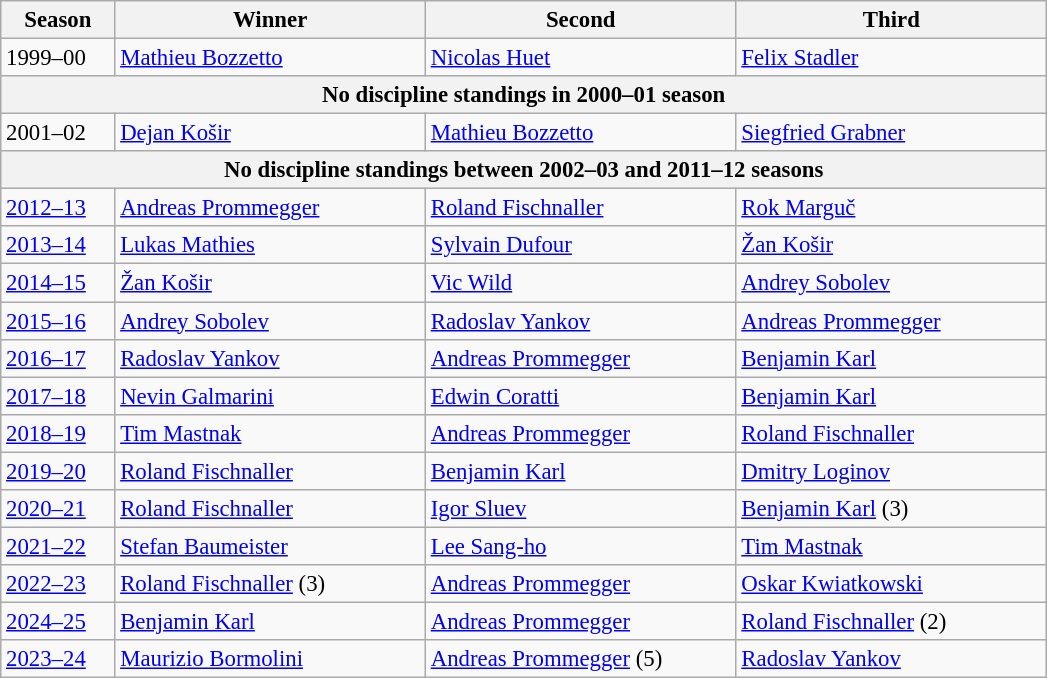<table class="wikitable" style="font-size:95%;">
<tr>
<th width="69">Season</th>
<th width="200">Winner</th>
<th width="200">Second</th>
<th width="200">Third</th>
</tr>
<tr>
<td>1999–00</td>
<td> <a href='#'>Mathieu Bozzetto</a></td>
<td> <a href='#'>Nicolas Huet</a></td>
<td> <a href='#'>Felix Stadler</a></td>
</tr>
<tr>
<th colspan=4>No discipline standings in 2000–01 season</th>
</tr>
<tr>
<td>2001–02</td>
<td> <a href='#'>Dejan Košir</a></td>
<td> <a href='#'>Mathieu Bozzetto</a></td>
<td> <a href='#'>Siegfried Grabner</a></td>
</tr>
<tr>
<th colspan=4>No discipline standings between 2002–03 and 2011–12 seasons</th>
</tr>
<tr>
<td><a href='#'>2012–13</a></td>
<td> <a href='#'>Andreas Prommegger</a></td>
<td> <a href='#'>Roland Fischnaller</a></td>
<td> <a href='#'>Rok Marguč</a></td>
</tr>
<tr>
<td><a href='#'>2013–14</a></td>
<td> <a href='#'>Lukas Mathies</a></td>
<td> <a href='#'>Sylvain Dufour</a></td>
<td> <a href='#'>Žan Košir</a></td>
</tr>
<tr>
<td><a href='#'>2014–15</a></td>
<td> <a href='#'>Žan Košir</a></td>
<td> <a href='#'>Vic Wild</a></td>
<td> <a href='#'>Andrey Sobolev</a></td>
</tr>
<tr>
<td><a href='#'>2015–16</a></td>
<td> <a href='#'>Andrey Sobolev</a></td>
<td> <a href='#'>Radoslav Yankov</a></td>
<td> <a href='#'>Andreas Prommegger</a></td>
</tr>
<tr>
<td><a href='#'>2016–17</a></td>
<td> <a href='#'>Radoslav Yankov</a></td>
<td> <a href='#'>Andreas Prommegger</a></td>
<td> <a href='#'>Benjamin Karl</a></td>
</tr>
<tr>
<td><a href='#'>2017–18</a></td>
<td> <a href='#'>Nevin Galmarini</a></td>
<td> <a href='#'>Edwin Coratti</a></td>
<td> <a href='#'>Benjamin Karl</a></td>
</tr>
<tr>
<td><a href='#'>2018–19</a></td>
<td> <a href='#'>Tim Mastnak</a></td>
<td> <a href='#'>Andreas Prommegger</a></td>
<td> <a href='#'>Roland Fischnaller</a></td>
</tr>
<tr>
<td><a href='#'>2019–20</a></td>
<td> <a href='#'>Roland Fischnaller</a></td>
<td> <a href='#'>Benjamin Karl</a></td>
<td> <a href='#'>Dmitry Loginov</a></td>
</tr>
<tr>
<td><a href='#'>2020–21</a></td>
<td> <a href='#'>Roland Fischnaller</a></td>
<td> <a href='#'>Igor Sluev</a></td>
<td> <a href='#'>Benjamin Karl</a> (3)</td>
</tr>
<tr>
<td><a href='#'>2021–22</a></td>
<td> <a href='#'>Stefan Baumeister</a></td>
<td> <a href='#'>Lee Sang-ho</a></td>
<td> <a href='#'>Tim Mastnak</a></td>
</tr>
<tr>
<td><a href='#'>2022–23</a></td>
<td> <a href='#'>Roland Fischnaller</a> (3)</td>
<td> <a href='#'>Andreas Prommegger</a></td>
<td> <a href='#'>Oskar Kwiatkowski</a></td>
</tr>
<tr>
<td><a href='#'>2024–25</a></td>
<td> <a href='#'>Benjamin Karl</a></td>
<td> <a href='#'>Andreas Prommegger</a></td>
<td> <a href='#'>Roland Fischnaller</a> (2)</td>
</tr>
<tr>
<td><a href='#'>2023–24</a></td>
<td> <a href='#'>Maurizio Bormolini</a></td>
<td> <a href='#'>Andreas Prommegger</a> (5)</td>
<td> <a href='#'>Radoslav Yankov</a></td>
</tr>
</table>
